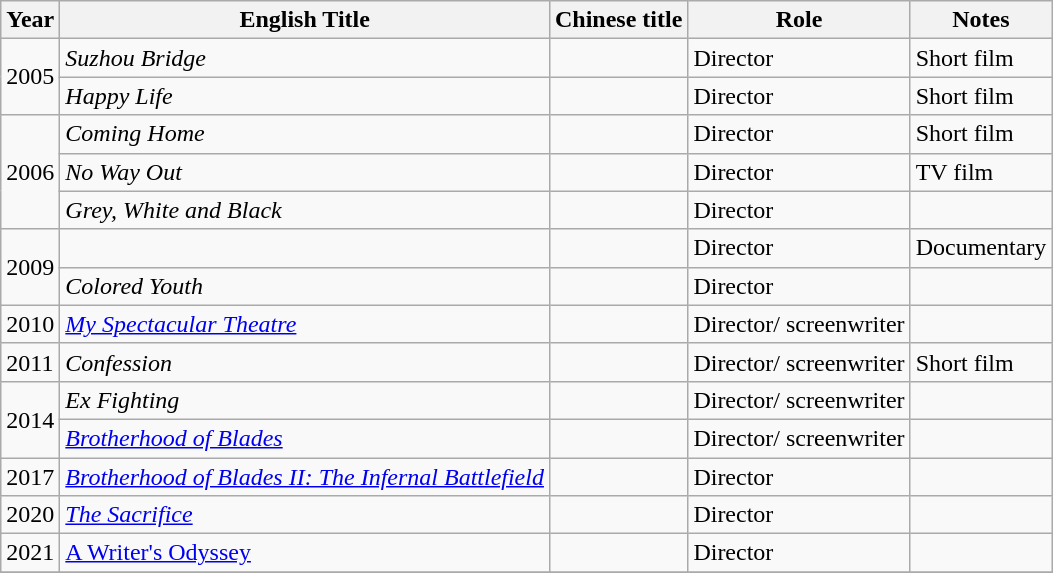<table class="wikitable">
<tr>
<th>Year</th>
<th>English Title</th>
<th>Chinese title</th>
<th>Role</th>
<th>Notes</th>
</tr>
<tr>
<td rowspan="2">2005</td>
<td><em>Suzhou Bridge</em></td>
<td></td>
<td>Director</td>
<td>Short film</td>
</tr>
<tr>
<td><em>Happy Life</em></td>
<td></td>
<td>Director</td>
<td>Short film</td>
</tr>
<tr>
<td rowspan="3">2006</td>
<td><em>Coming Home</em></td>
<td></td>
<td>Director</td>
<td>Short film</td>
</tr>
<tr>
<td><em>No Way Out</em></td>
<td></td>
<td>Director</td>
<td>TV film</td>
</tr>
<tr>
<td><em>Grey, White and Black</em></td>
<td></td>
<td>Director</td>
<td></td>
</tr>
<tr>
<td rowspan="2">2009</td>
<td></td>
<td></td>
<td>Director</td>
<td>Documentary</td>
</tr>
<tr>
<td><em>Colored Youth</em></td>
<td></td>
<td>Director</td>
<td></td>
</tr>
<tr>
<td>2010</td>
<td><em><a href='#'>My Spectacular Theatre</a></em></td>
<td></td>
<td>Director/ screenwriter</td>
<td></td>
</tr>
<tr>
<td>2011</td>
<td><em>Confession</em></td>
<td></td>
<td>Director/ screenwriter</td>
<td>Short film</td>
</tr>
<tr>
<td rowspan="2">2014</td>
<td><em>Ex Fighting</em></td>
<td></td>
<td>Director/ screenwriter</td>
<td></td>
</tr>
<tr>
<td><em><a href='#'>Brotherhood of Blades</a></em></td>
<td></td>
<td>Director/ screenwriter</td>
<td></td>
</tr>
<tr>
<td rowspan="1">2017</td>
<td><em><a href='#'>Brotherhood of Blades II: The Infernal Battlefield</a></em></td>
<td></td>
<td>Director</td>
<td></td>
</tr>
<tr>
<td rowspan="1">2020</td>
<td><em><a href='#'>The Sacrifice</a></em></td>
<td></td>
<td>Director</td>
<td></td>
</tr>
<tr>
<td>2021</td>
<td><a href='#'>A Writer's Odyssey</a></td>
<td></td>
<td>Director</td>
<td></td>
</tr>
<tr>
</tr>
</table>
